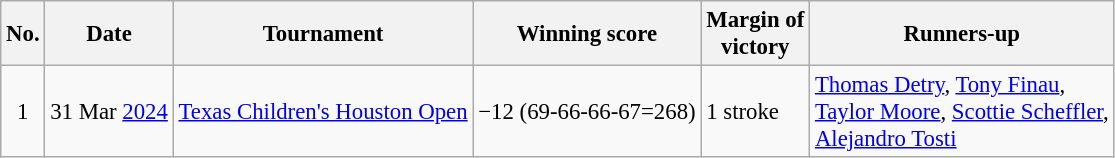<table class="wikitable" style="font-size:95%;">
<tr>
<th>No.</th>
<th>Date</th>
<th>Tournament</th>
<th>Winning score</th>
<th>Margin of<br>victory</th>
<th>Runners-up</th>
</tr>
<tr>
<td align=center>1</td>
<td align=right>31 Mar <a href='#'>2024</a></td>
<td><a href='#'>Texas Children's Houston Open</a></td>
<td>−12 (69-66-66-67=268)</td>
<td>1 stroke</td>
<td> <a href='#'>Thomas Detry</a>,  <a href='#'>Tony Finau</a>,<br> <a href='#'>Taylor Moore</a>,  <a href='#'>Scottie Scheffler</a>,<br> <a href='#'>Alejandro Tosti</a></td>
</tr>
</table>
